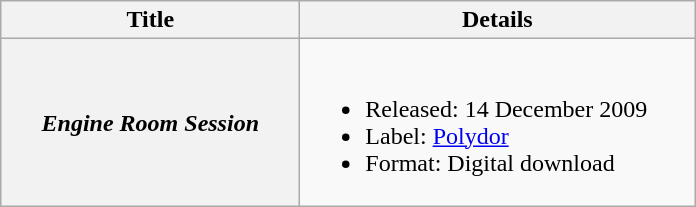<table class="wikitable">
<tr>
<th scope="col" style="width:12em;">Title</th>
<th scope="col" style="width:16em;">Details</th>
</tr>
<tr>
<th scope="row"><em>Engine Room Session</em></th>
<td><br><ul><li>Released: 14 December 2009</li><li>Label: <a href='#'>Polydor</a></li><li>Format: Digital download</li></ul></td>
</tr>
</table>
